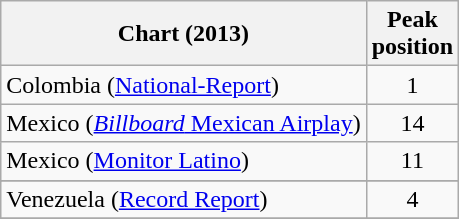<table class="wikitable sortable">
<tr>
<th>Chart (2013)</th>
<th>Peak<br>position</th>
</tr>
<tr>
<td>Colombia (<a href='#'>National-Report</a>)</td>
<td align="center">1</td>
</tr>
<tr>
<td>Mexico (<a href='#'><em>Billboard</em> Mexican Airplay</a>)</td>
<td style="text-align:center;">14</td>
</tr>
<tr>
<td>Mexico (<a href='#'>Monitor Latino</a>)</td>
<td style="text-align:center;">11</td>
</tr>
<tr>
</tr>
<tr>
</tr>
<tr>
</tr>
<tr>
</tr>
<tr>
<td>Venezuela (<a href='#'>Record Report</a>)</td>
<td align="center">4</td>
</tr>
<tr>
</tr>
</table>
